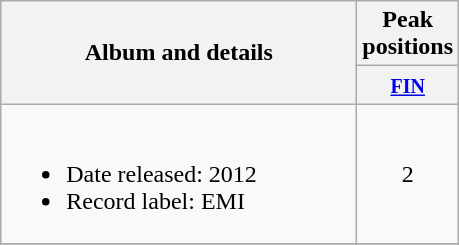<table class="wikitable">
<tr>
<th align="center" rowspan="2" width="230">Album and details</th>
<th align="center" colspan="1" width="20">Peak positions</th>
</tr>
<tr>
<th width="20"><small><a href='#'>FIN</a><br></small></th>
</tr>
<tr>
<td><br><ul><li>Date released: 2012</li><li>Record label: EMI</li></ul></td>
<td style="text-align:center;">2</td>
</tr>
<tr>
</tr>
</table>
